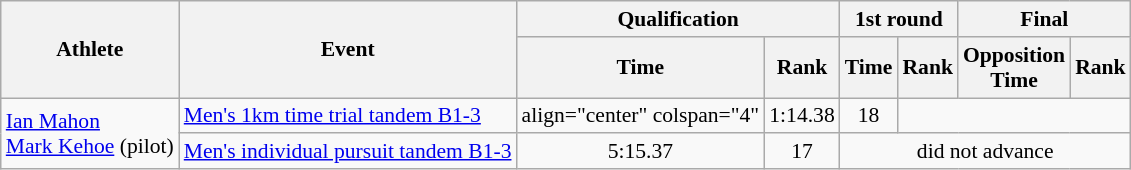<table class=wikitable style="font-size:90%">
<tr>
<th rowspan="2">Athlete</th>
<th rowspan="2">Event</th>
<th colspan="2">Qualification</th>
<th colspan="2">1st round</th>
<th colspan="2">Final</th>
</tr>
<tr>
<th>Time</th>
<th>Rank</th>
<th>Time</th>
<th>Rank</th>
<th>Opposition<br>Time</th>
<th>Rank</th>
</tr>
<tr>
<td rowspan="2"><a href='#'>Ian Mahon</a><br> <a href='#'>Mark Kehoe</a> (pilot)</td>
<td><a href='#'>Men's 1km time trial tandem B1-3</a></td>
<td>align="center" colspan="4" </td>
<td align="center">1:14.38</td>
<td align="center">18</td>
</tr>
<tr>
<td><a href='#'>Men's individual pursuit tandem B1-3</a></td>
<td align="center">5:15.37</td>
<td align="center">17</td>
<td align="center" colspan="4">did not advance</td>
</tr>
</table>
